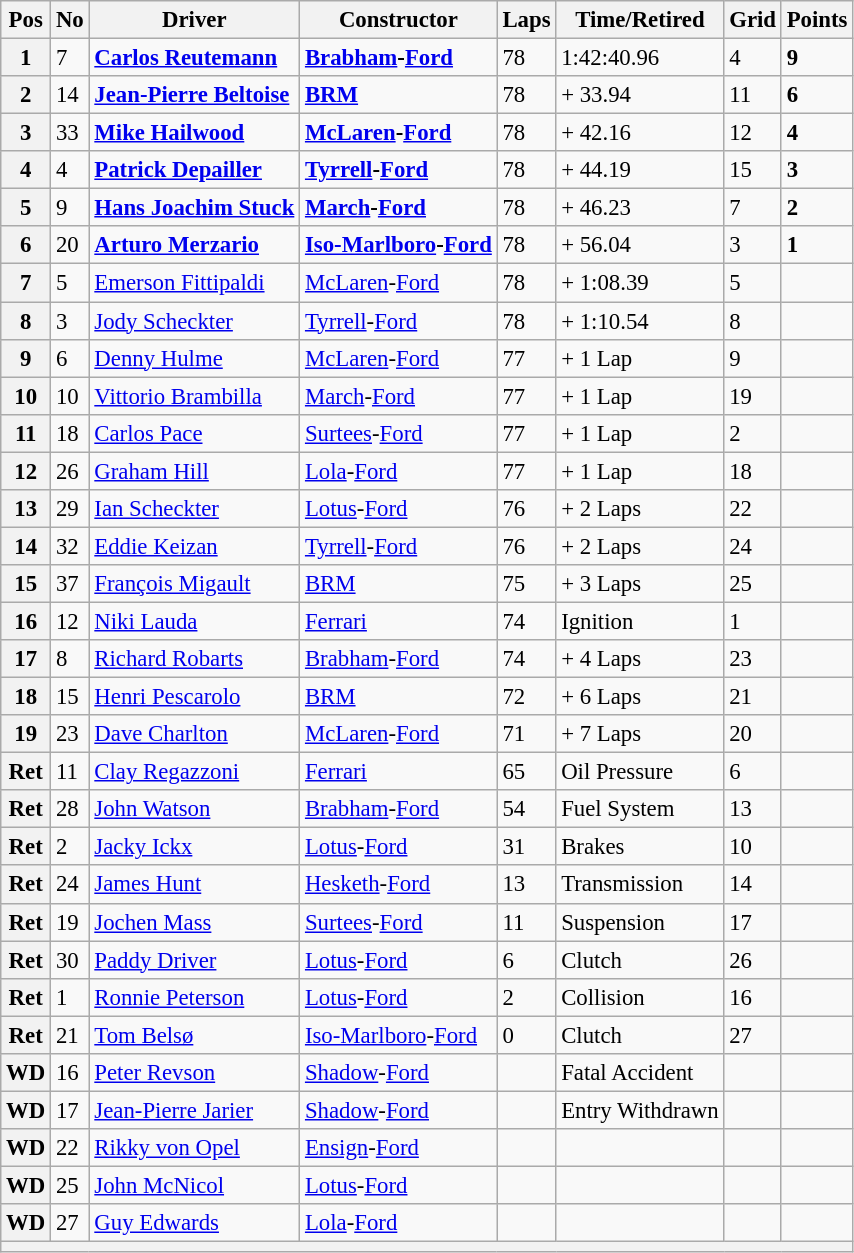<table class="wikitable" style="font-size: 95%">
<tr>
<th>Pos</th>
<th>No</th>
<th>Driver</th>
<th>Constructor</th>
<th>Laps</th>
<th>Time/Retired</th>
<th>Grid</th>
<th>Points</th>
</tr>
<tr>
<th>1</th>
<td>7</td>
<td> <strong><a href='#'>Carlos Reutemann</a></strong></td>
<td><strong><a href='#'>Brabham</a>-<a href='#'>Ford</a></strong></td>
<td>78</td>
<td>1:42:40.96</td>
<td>4</td>
<td><strong>9</strong></td>
</tr>
<tr>
<th>2</th>
<td>14</td>
<td> <strong><a href='#'>Jean-Pierre Beltoise</a></strong></td>
<td><strong><a href='#'>BRM</a></strong></td>
<td>78</td>
<td>+ 33.94</td>
<td>11</td>
<td><strong>6</strong></td>
</tr>
<tr>
<th>3</th>
<td>33</td>
<td> <strong><a href='#'>Mike Hailwood</a></strong></td>
<td><strong><a href='#'>McLaren</a>-<a href='#'>Ford</a></strong></td>
<td>78</td>
<td>+ 42.16</td>
<td>12</td>
<td><strong>4</strong></td>
</tr>
<tr>
<th>4</th>
<td>4</td>
<td> <strong><a href='#'>Patrick Depailler</a></strong></td>
<td><strong><a href='#'>Tyrrell</a>-<a href='#'>Ford</a></strong></td>
<td>78</td>
<td>+ 44.19</td>
<td>15</td>
<td><strong>3</strong></td>
</tr>
<tr>
<th>5</th>
<td>9</td>
<td> <strong><a href='#'>Hans Joachim Stuck</a></strong></td>
<td><strong><a href='#'>March</a>-<a href='#'>Ford</a></strong></td>
<td>78</td>
<td>+ 46.23</td>
<td>7</td>
<td><strong>2</strong></td>
</tr>
<tr>
<th>6</th>
<td>20</td>
<td> <strong><a href='#'>Arturo Merzario</a></strong></td>
<td><strong><a href='#'>Iso-Marlboro</a>-<a href='#'>Ford</a></strong></td>
<td>78</td>
<td>+ 56.04</td>
<td>3</td>
<td><strong>1</strong></td>
</tr>
<tr>
<th>7</th>
<td>5</td>
<td> <a href='#'>Emerson Fittipaldi</a></td>
<td><a href='#'>McLaren</a>-<a href='#'>Ford</a></td>
<td>78</td>
<td>+ 1:08.39</td>
<td>5</td>
<td> </td>
</tr>
<tr>
<th>8</th>
<td>3</td>
<td> <a href='#'>Jody Scheckter</a></td>
<td><a href='#'>Tyrrell</a>-<a href='#'>Ford</a></td>
<td>78</td>
<td>+ 1:10.54</td>
<td>8</td>
<td> </td>
</tr>
<tr>
<th>9</th>
<td>6</td>
<td> <a href='#'>Denny Hulme</a></td>
<td><a href='#'>McLaren</a>-<a href='#'>Ford</a></td>
<td>77</td>
<td>+ 1 Lap</td>
<td>9</td>
<td> </td>
</tr>
<tr>
<th>10</th>
<td>10</td>
<td> <a href='#'>Vittorio Brambilla</a></td>
<td><a href='#'>March</a>-<a href='#'>Ford</a></td>
<td>77</td>
<td>+ 1 Lap</td>
<td>19</td>
<td> </td>
</tr>
<tr>
<th>11</th>
<td>18</td>
<td> <a href='#'>Carlos Pace</a></td>
<td><a href='#'>Surtees</a>-<a href='#'>Ford</a></td>
<td>77</td>
<td>+ 1 Lap</td>
<td>2</td>
<td> </td>
</tr>
<tr>
<th>12</th>
<td>26</td>
<td> <a href='#'>Graham Hill</a></td>
<td><a href='#'>Lola</a>-<a href='#'>Ford</a></td>
<td>77</td>
<td>+ 1 Lap</td>
<td>18</td>
<td> </td>
</tr>
<tr>
<th>13</th>
<td>29</td>
<td> <a href='#'>Ian Scheckter</a></td>
<td><a href='#'>Lotus</a>-<a href='#'>Ford</a></td>
<td>76</td>
<td>+ 2 Laps</td>
<td>22</td>
<td> </td>
</tr>
<tr>
<th>14</th>
<td>32</td>
<td> <a href='#'>Eddie Keizan</a></td>
<td><a href='#'>Tyrrell</a>-<a href='#'>Ford</a></td>
<td>76</td>
<td>+ 2 Laps</td>
<td>24</td>
<td> </td>
</tr>
<tr>
<th>15</th>
<td>37</td>
<td> <a href='#'>François Migault</a></td>
<td><a href='#'>BRM</a></td>
<td>75</td>
<td>+ 3 Laps</td>
<td>25</td>
<td> </td>
</tr>
<tr>
<th>16</th>
<td>12</td>
<td> <a href='#'>Niki Lauda</a></td>
<td><a href='#'>Ferrari</a></td>
<td>74</td>
<td>Ignition</td>
<td>1</td>
<td> </td>
</tr>
<tr>
<th>17</th>
<td>8</td>
<td> <a href='#'>Richard Robarts</a></td>
<td><a href='#'>Brabham</a>-<a href='#'>Ford</a></td>
<td>74</td>
<td>+ 4 Laps</td>
<td>23</td>
<td> </td>
</tr>
<tr>
<th>18</th>
<td>15</td>
<td> <a href='#'>Henri Pescarolo</a></td>
<td><a href='#'>BRM</a></td>
<td>72</td>
<td>+ 6 Laps</td>
<td>21</td>
<td> </td>
</tr>
<tr>
<th>19</th>
<td>23</td>
<td> <a href='#'>Dave Charlton</a></td>
<td><a href='#'>McLaren</a>-<a href='#'>Ford</a></td>
<td>71</td>
<td>+ 7 Laps</td>
<td>20</td>
<td> </td>
</tr>
<tr>
<th>Ret</th>
<td>11</td>
<td> <a href='#'>Clay Regazzoni</a></td>
<td><a href='#'>Ferrari</a></td>
<td>65</td>
<td>Oil Pressure</td>
<td>6</td>
<td> </td>
</tr>
<tr>
<th>Ret</th>
<td>28</td>
<td> <a href='#'>John Watson</a></td>
<td><a href='#'>Brabham</a>-<a href='#'>Ford</a></td>
<td>54</td>
<td>Fuel System</td>
<td>13</td>
<td> </td>
</tr>
<tr>
<th>Ret</th>
<td>2</td>
<td> <a href='#'>Jacky Ickx</a></td>
<td><a href='#'>Lotus</a>-<a href='#'>Ford</a></td>
<td>31</td>
<td>Brakes</td>
<td>10</td>
<td> </td>
</tr>
<tr>
<th>Ret</th>
<td>24</td>
<td> <a href='#'>James Hunt</a></td>
<td><a href='#'>Hesketh</a>-<a href='#'>Ford</a></td>
<td>13</td>
<td>Transmission</td>
<td>14</td>
<td> </td>
</tr>
<tr>
<th>Ret</th>
<td>19</td>
<td> <a href='#'>Jochen Mass</a></td>
<td><a href='#'>Surtees</a>-<a href='#'>Ford</a></td>
<td>11</td>
<td>Suspension</td>
<td>17</td>
<td> </td>
</tr>
<tr>
<th>Ret</th>
<td>30</td>
<td> <a href='#'>Paddy Driver</a></td>
<td><a href='#'>Lotus</a>-<a href='#'>Ford</a></td>
<td>6</td>
<td>Clutch</td>
<td>26</td>
<td> </td>
</tr>
<tr>
<th>Ret</th>
<td>1</td>
<td> <a href='#'>Ronnie Peterson</a></td>
<td><a href='#'>Lotus</a>-<a href='#'>Ford</a></td>
<td>2</td>
<td>Collision</td>
<td>16</td>
<td> </td>
</tr>
<tr>
<th>Ret</th>
<td>21</td>
<td> <a href='#'>Tom Belsø</a></td>
<td><a href='#'>Iso-Marlboro</a>-<a href='#'>Ford</a></td>
<td>0</td>
<td>Clutch</td>
<td>27</td>
<td> </td>
</tr>
<tr>
<th>WD</th>
<td>16</td>
<td> <a href='#'>Peter Revson</a></td>
<td><a href='#'>Shadow</a>-<a href='#'>Ford</a></td>
<td></td>
<td>Fatal Accident</td>
<td></td>
<td> </td>
</tr>
<tr>
<th>WD</th>
<td>17</td>
<td> <a href='#'>Jean-Pierre Jarier</a></td>
<td><a href='#'>Shadow</a>-<a href='#'>Ford</a></td>
<td></td>
<td>Entry Withdrawn</td>
<td></td>
<td> </td>
</tr>
<tr>
<th>WD</th>
<td>22</td>
<td> <a href='#'>Rikky von Opel</a></td>
<td><a href='#'>Ensign</a>-<a href='#'>Ford</a></td>
<td></td>
<td></td>
<td></td>
<td> </td>
</tr>
<tr>
<th>WD</th>
<td>25</td>
<td> <a href='#'>John McNicol</a></td>
<td><a href='#'>Lotus</a>-<a href='#'>Ford</a></td>
<td></td>
<td></td>
<td></td>
<td> </td>
</tr>
<tr>
<th>WD</th>
<td>27</td>
<td> <a href='#'>Guy Edwards</a></td>
<td><a href='#'>Lola</a>-<a href='#'>Ford</a></td>
<td></td>
<td></td>
<td></td>
<td> </td>
</tr>
<tr>
<th colspan="8"></th>
</tr>
</table>
